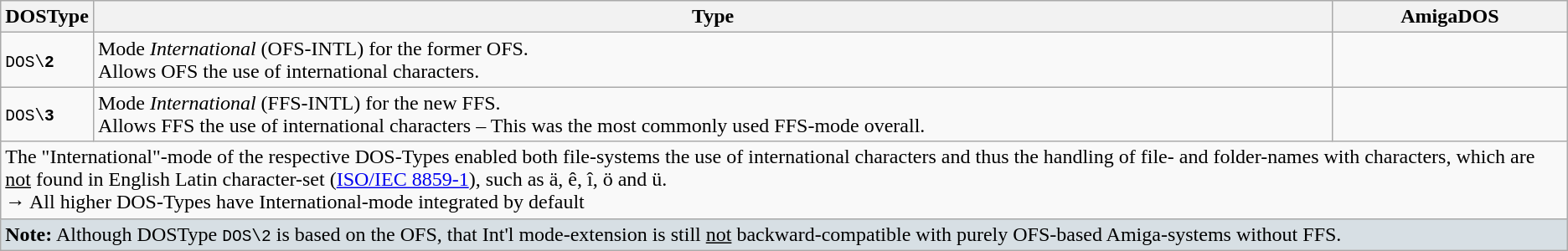<table class="wikitable">
<tr>
<th style="width: 5%">DOSType</th>
<th>Type</th>
<th style="width: 15%">AmigaDOS</th>
</tr>
<tr>
<td><code>DOS\<strong>2</strong></code></td>
<td>Mode <em>International</em> (OFS-INTL) for the former OFS.<br>Allows OFS the use of international characters.</td>
<td></td>
</tr>
<tr>
<td><code>DOS\<strong>3</strong></code></td>
<td>Mode <em>International</em> (FFS-INTL) for the new FFS.<br>Allows FFS the use of international characters – This was the most commonly used FFS-mode overall.</td>
<td></td>
</tr>
<tr>
<td colspan="3">The "International"-mode of the respective DOS-Types enabled both file-systems the use of international characters and thus the handling of file- and folder-names with characters, which are <u>not</u> found in English Latin character-set (<a href='#'>ISO/IEC 8859-1</a>), such as ä, ê, î, ö and ü.<br>→ All higher DOS-Types have International-mode integrated by default</td>
</tr>
<tr>
<td colspan="3" style="background-color:#d7dfe4"><strong>Note:</strong> Although DOSType <code>DOS\2</code> is based on the OFS, that Int'l mode-extension is still <u>not</u> backward-compatible with purely OFS-based Amiga-systems without FFS.</td>
</tr>
</table>
